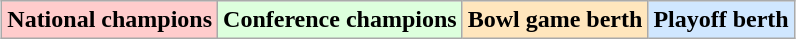<table class="wikitable" style="margin:1em auto;">
<tr>
<td bgcolor="#FFCCCC"><strong>National champions</strong></td>
<td bgcolor="#ddffdd"><strong>Conference champions</strong></td>
<td bgcolor="#ffe6bd"><strong>Bowl game berth</strong></td>
<td bgcolor="#d0e7ff"><strong>Playoff berth</strong></td>
</tr>
</table>
